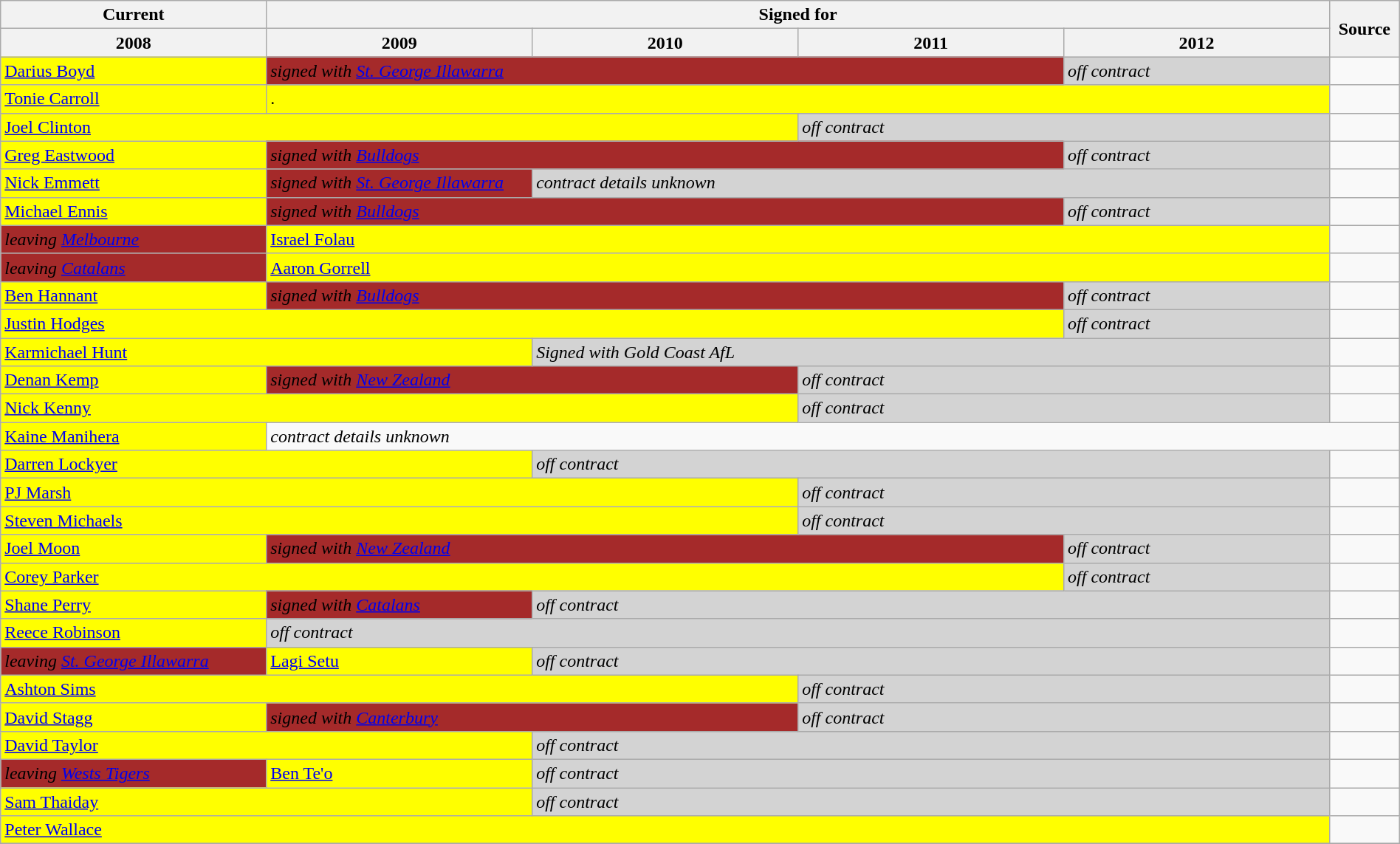<table class="wikitable" width=100%>
<tr>
<th>Current</th>
<th colspan="4">Signed for</th>
<th rowspan="2" width="5%">Source</th>
</tr>
<tr>
<th width=19%>2008</th>
<th width=19%>2009</th>
<th width=19%>2010</th>
<th width=19%>2011</th>
<th width=19%>2012</th>
</tr>
<tr>
<td colspan="1" style="background-color:yellow;"><a href='#'>Darius Boyd</a></td>
<td colspan="3" style="background-color:brown;"><em>signed with <a href='#'><span>St. George Illawarra</span></a></em></td>
<td style="background-color:lightgrey;"><em>off contract</em></td>
<td></td>
</tr>
<tr>
<td style="background-color:yellow;"><a href='#'>Tonie Carroll</a></td>
<td colspan="4" style="background-color:yellow;" Retired at The end of 2009>.</td>
<td></td>
</tr>
<tr>
<td style="background-color:yellow;" colspan="3"><a href='#'>Joel Clinton</a></td>
<td colspan="2" style="background-color:lightgrey;"><em>off contract</em></td>
</tr>
<tr>
<td style="background-color:yellow;" colspan="1"><a href='#'>Greg Eastwood</a></td>
<td colspan="3" style="background-color:brown;"><em>signed with <a href='#'><span>Bulldogs</span></a></em></td>
<td style="background-color:lightgrey;"><em>off contract</em></td>
<td></td>
</tr>
<tr>
<td colspan="1" style="background-color:yellow;"><a href='#'>Nick Emmett</a></td>
<td colspan="1" style="background-color:brown;"><em>signed with <a href='#'><span>St. George Illawarra</span></a></em></td>
<td colspan="3" style="background-color:lightgrey;"><em>contract  details unknown</em></td>
<td></td>
</tr>
<tr>
<td style="background-color:yellow;"><a href='#'>Michael Ennis</a></td>
<td colspan="3" style="background-color:brown;"><em>signed with <a href='#'><span>Bulldogs</span></a></em></td>
<td style="background-color:lightgrey;"><em>off contract</em></td>
<td></td>
</tr>
<tr>
<td style="background-color:brown;"><em>leaving <a href='#'><span>Melbourne</span></a></em></td>
<td colspan="4" style="background-color:yellow;"><a href='#'>Israel Folau</a></td>
<td></td>
</tr>
<tr>
<td style="background-color:brown;"><em>leaving <a href='#'><span>Catalans</span></a></em></td>
<td colspan="4" style="background-color:yellow;"><a href='#'>Aaron Gorrell</a></td>
<td></td>
</tr>
<tr>
<td style="background-color:yellow;"><a href='#'>Ben Hannant</a></td>
<td colspan="3" style="background-color:brown;"><em>signed with <a href='#'><span>Bulldogs</span></a></em></td>
<td style="background-color:lightgrey;"><em>off contract</em></td>
<td></td>
</tr>
<tr>
<td style="background-color:yellow;" colspan="4"><a href='#'>Justin Hodges</a></td>
<td colspan="1" style="background-color:lightgrey;"><em>off contract</em></td>
<td></td>
</tr>
<tr>
<td style="background-color:yellow;" colspan="2"><a href='#'>Karmichael Hunt</a></td>
<td colspan="3" style="background-color:lightgrey;"><em>Signed with Gold Coast AfL</em></td>
<td></td>
</tr>
<tr>
<td style="background-color:yellow;"><a href='#'>Denan Kemp</a></td>
<td colspan="2" style="background-color:brown;"><em>signed with <a href='#'><span>New Zealand</span></a></em></td>
<td colspan="2" style="background-color:lightgrey;"><em>off contract</em></td>
<td></td>
</tr>
<tr>
<td colspan="3" style="background-color:yellow;"><a href='#'>Nick Kenny</a></td>
<td colspan="2" style="background-color:lightgrey;"><em>off contract</em></td>
<td></td>
</tr>
<tr>
<td style="background-color:yellow;"><a href='#'>Kaine Manihera</a></td>
<td colspan="5"><em>contract  details unknown</em></td>
</tr>
<tr>
<td style="background-color:yellow;" colspan="2"><a href='#'>Darren Lockyer</a></td>
<td colspan="3" style="background-color:lightgrey;"><em>off contract</em></td>
<td></td>
</tr>
<tr>
<td style="background-color:yellow;" colspan="3"><a href='#'>PJ Marsh</a></td>
<td colspan="2" style="background-color:lightgrey;"><em>off contract</em></td>
<td></td>
</tr>
<tr>
<td colspan="3" style="background-color:yellow;"><a href='#'>Steven Michaels</a></td>
<td colspan="2" style="background-color:lightgrey;"><em>off contract</em></td>
<td></td>
</tr>
<tr>
<td colspan="1" style="background-color:yellow;"><a href='#'>Joel Moon</a></td>
<td colspan="3" style="background-color:brown;"><em>signed with <a href='#'><span>New Zealand</span></a></em></td>
<td colspan="1" style="background-color:lightgrey;"><em>off contract</em></td>
<td></td>
</tr>
<tr>
<td colspan="4" style="background-color:yellow;"><a href='#'>Corey Parker</a></td>
<td colspan="1" style="background-color:lightgrey;"><em>off contract</em></td>
<td></td>
</tr>
<tr>
<td style="background-color:yellow;"><a href='#'>Shane Perry</a></td>
<td colspan="1" style="background-color:brown;"><em>signed with <a href='#'><span>Catalans</span></a></em></td>
<td colspan="3" style="background-color:lightgrey;"><em>off contract</em></td>
<td></td>
</tr>
<tr>
<td style="background-color:yellow;"><a href='#'>Reece Robinson</a></td>
<td colspan="4" style="background-color:lightgrey;"><em>off contract</em></td>
</tr>
<tr>
<td style="background-color:brown;"><em>leaving <a href='#'><span>St. George Illawarra</span></a></em></td>
<td colspan="1" style="background-color:yellow;"><a href='#'>Lagi Setu</a></td>
<td colspan="3" style="background-color:lightgrey;"><em>off contract</em></td>
<td></td>
</tr>
<tr>
<td style="background-color:yellow;" colspan="3"><a href='#'>Ashton Sims</a></td>
<td colspan="2" style="background-color:lightgrey;"><em>off contract</em></td>
</tr>
<tr>
<td style="background-color:yellow;"><a href='#'>David Stagg</a></td>
<td colspan="2" style="background-color:brown;"><em>signed with <a href='#'><span>Canterbury </span></a></em></td>
<td colspan="2" style="background-color:lightgrey;"><em>off contract</em></td>
<td></td>
</tr>
<tr>
<td colspan="2" style="background-color:yellow;"><a href='#'>David Taylor</a></td>
<td colspan="3" style="background-color:lightgrey;"><em>off contract</em></td>
<td></td>
</tr>
<tr>
<td style="background-color:brown;"><em>leaving <a href='#'><span>Wests Tigers</span></a></em></td>
<td colspan="1" style="background-color:yellow;"><a href='#'>Ben Te'o</a></td>
<td colspan="3" style="background-color:lightgrey;"><em>off contract</em></td>
<td></td>
</tr>
<tr>
<td colspan="2" style="background-color:yellow;"><a href='#'>Sam Thaiday</a></td>
<td colspan="3" style="background-color:lightgrey;"><em>off contract</em></td>
<td></td>
</tr>
<tr>
<td colspan="5" style="background-color:yellow;"><a href='#'>Peter Wallace</a></td>
<td></td>
</tr>
<tr>
</tr>
</table>
